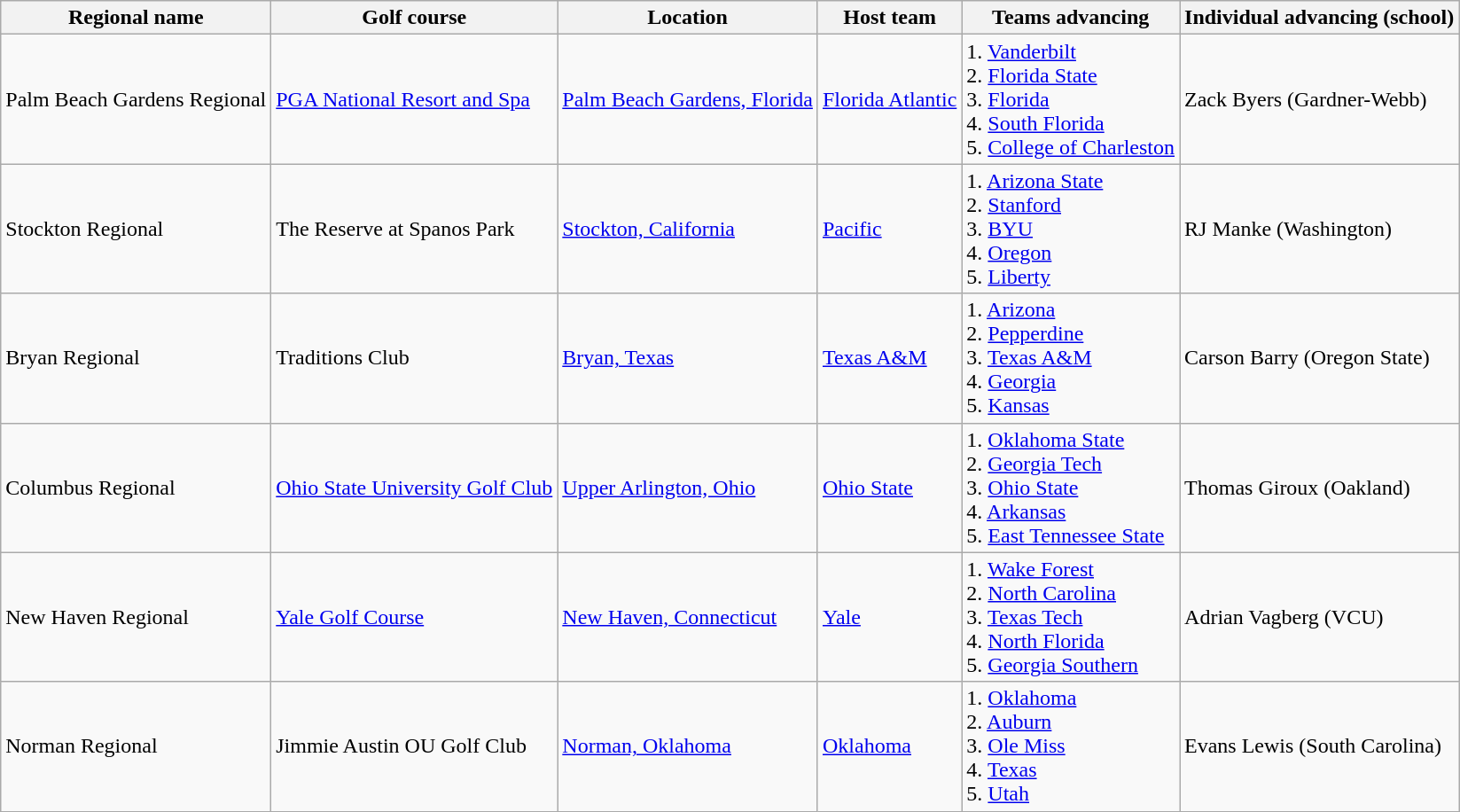<table class="wikitable">
<tr>
<th>Regional name</th>
<th>Golf course</th>
<th>Location</th>
<th>Host team</th>
<th>Teams advancing</th>
<th>Individual advancing (school)</th>
</tr>
<tr>
<td>Palm Beach Gardens Regional</td>
<td><a href='#'>PGA National Resort and Spa</a></td>
<td><a href='#'>Palm Beach Gardens, Florida</a></td>
<td><a href='#'>Florida Atlantic</a></td>
<td>1. <a href='#'>Vanderbilt</a><br>2. <a href='#'>Florida State</a><br>3. <a href='#'>Florida</a><br>4. <a href='#'>South Florida</a><br>5. <a href='#'>College of Charleston</a></td>
<td>Zack Byers (Gardner-Webb)</td>
</tr>
<tr>
<td>Stockton Regional</td>
<td>The Reserve at Spanos Park</td>
<td><a href='#'>Stockton, California</a></td>
<td><a href='#'>Pacific</a></td>
<td>1. <a href='#'>Arizona State</a><br>2. <a href='#'>Stanford</a><br>3. <a href='#'>BYU</a><br>4. <a href='#'>Oregon</a><br>5. <a href='#'>Liberty</a></td>
<td>RJ Manke (Washington)</td>
</tr>
<tr>
<td>Bryan Regional</td>
<td>Traditions Club</td>
<td><a href='#'>Bryan, Texas</a></td>
<td><a href='#'>Texas A&M</a></td>
<td>1. <a href='#'>Arizona</a><br>2. <a href='#'>Pepperdine</a><br>3. <a href='#'>Texas A&M</a><br>4. <a href='#'>Georgia</a><br>5. <a href='#'>Kansas</a></td>
<td>Carson Barry (Oregon State)</td>
</tr>
<tr>
<td>Columbus Regional</td>
<td><a href='#'>Ohio State University Golf Club</a></td>
<td><a href='#'>Upper Arlington, Ohio</a></td>
<td><a href='#'>Ohio State</a></td>
<td>1. <a href='#'>Oklahoma State</a><br>2. <a href='#'>Georgia Tech</a><br>3. <a href='#'>Ohio State</a><br>4. <a href='#'>Arkansas</a><br>5. <a href='#'>East Tennessee State</a></td>
<td>Thomas Giroux (Oakland)</td>
</tr>
<tr>
<td>New Haven Regional</td>
<td><a href='#'>Yale Golf Course</a></td>
<td><a href='#'>New Haven, Connecticut</a></td>
<td><a href='#'>Yale</a></td>
<td>1. <a href='#'>Wake Forest</a><br>2. <a href='#'>North Carolina</a><br>3. <a href='#'>Texas Tech</a><br>4. <a href='#'>North Florida</a><br>5. <a href='#'>Georgia Southern</a></td>
<td>Adrian Vagberg (VCU)</td>
</tr>
<tr>
<td>Norman Regional</td>
<td>Jimmie Austin OU Golf Club</td>
<td><a href='#'>Norman, Oklahoma</a></td>
<td><a href='#'>Oklahoma</a></td>
<td>1. <a href='#'>Oklahoma</a><br>2. <a href='#'>Auburn</a><br>3. <a href='#'>Ole Miss</a><br>4. <a href='#'>Texas</a><br>5. <a href='#'>Utah</a></td>
<td>Evans Lewis (South Carolina)</td>
</tr>
</table>
